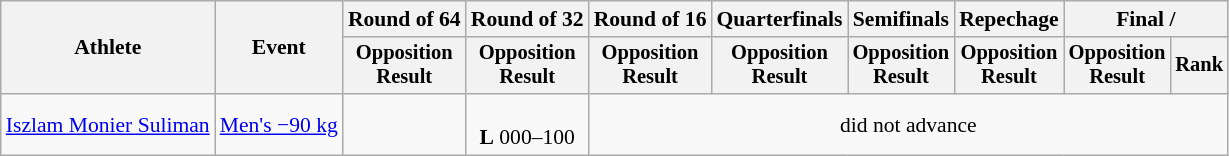<table class="wikitable" style="font-size:90%">
<tr>
<th rowspan=2>Athlete</th>
<th rowspan=2>Event</th>
<th>Round of 64</th>
<th>Round of 32</th>
<th>Round of 16</th>
<th>Quarterfinals</th>
<th>Semifinals</th>
<th>Repechage</th>
<th colspan=2>Final / </th>
</tr>
<tr style="font-size:95%">
<th>Opposition<br>Result</th>
<th>Opposition<br>Result</th>
<th>Opposition<br>Result</th>
<th>Opposition<br>Result</th>
<th>Opposition<br>Result</th>
<th>Opposition<br>Result</th>
<th>Opposition<br>Result</th>
<th>Rank</th>
</tr>
<tr align=center>
<td align=left><a href='#'>Iszlam Monier Suliman</a></td>
<td align=left><a href='#'>Men's −90 kg</a></td>
<td></td>
<td><br><strong>L</strong> 000–100</td>
<td colspan=6>did not advance</td>
</tr>
</table>
